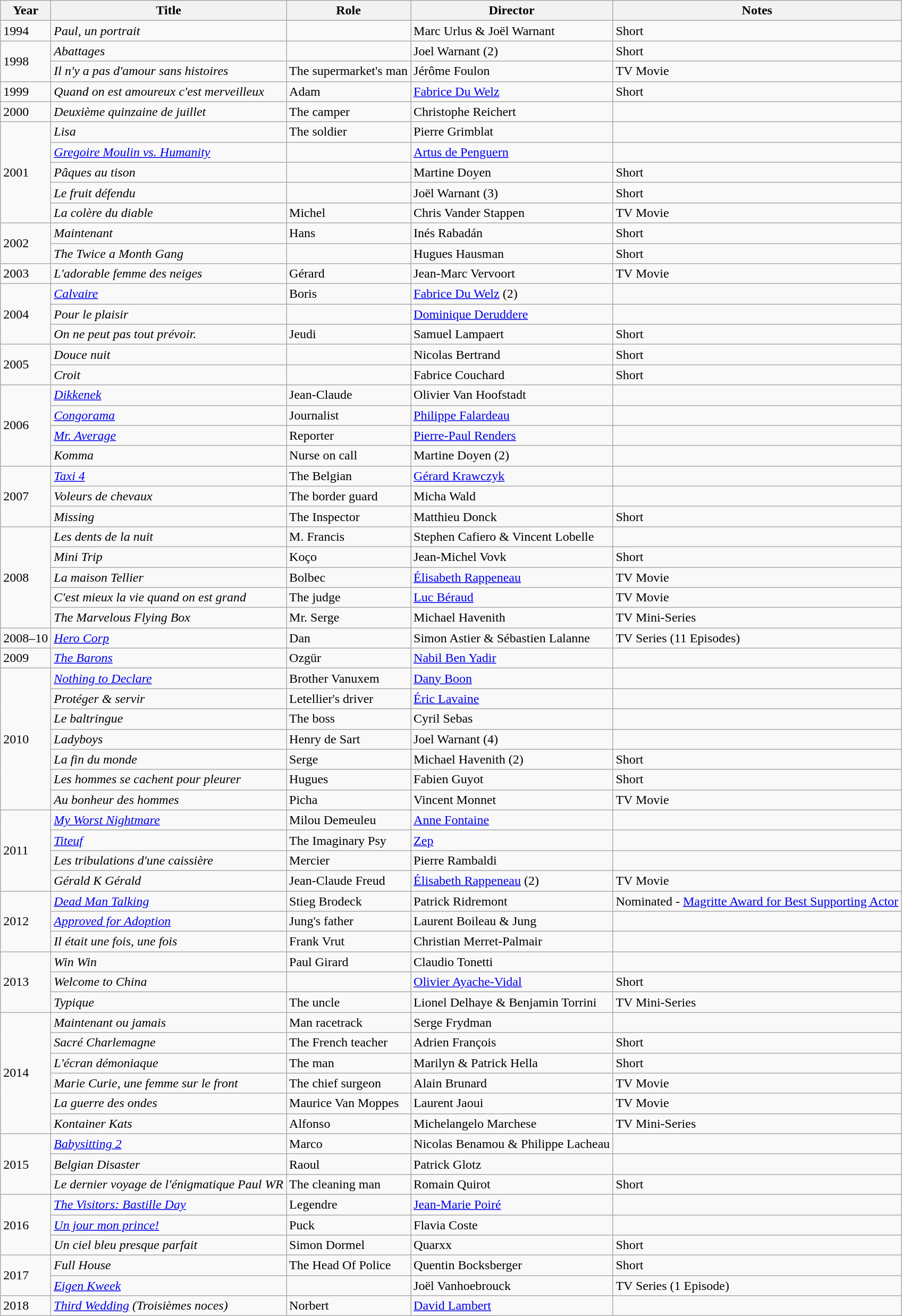<table class="wikitable sortable">
<tr>
<th>Year</th>
<th>Title</th>
<th>Role</th>
<th>Director</th>
<th class="unsortable">Notes</th>
</tr>
<tr>
<td rowspan=1>1994</td>
<td><em>Paul, un portrait</em></td>
<td></td>
<td>Marc Urlus & Joël Warnant</td>
<td>Short</td>
</tr>
<tr>
<td rowspan=2>1998</td>
<td><em>Abattages</em></td>
<td></td>
<td>Joel Warnant (2)</td>
<td>Short</td>
</tr>
<tr>
<td><em>Il n'y a pas d'amour sans histoires</em></td>
<td>The supermarket's man</td>
<td>Jérôme Foulon</td>
<td>TV Movie</td>
</tr>
<tr>
<td rowspan=1>1999</td>
<td><em>Quand on est amoureux c'est merveilleux</em></td>
<td>Adam</td>
<td><a href='#'>Fabrice Du Welz</a></td>
<td>Short</td>
</tr>
<tr>
<td rowspan=1>2000</td>
<td><em>Deuxième quinzaine de juillet</em></td>
<td>The camper</td>
<td>Christophe Reichert</td>
<td></td>
</tr>
<tr>
<td rowspan=5>2001</td>
<td><em>Lisa</em></td>
<td>The soldier</td>
<td>Pierre Grimblat</td>
<td></td>
</tr>
<tr>
<td><em><a href='#'>Gregoire Moulin vs. Humanity</a></em></td>
<td></td>
<td><a href='#'>Artus de Penguern</a></td>
<td></td>
</tr>
<tr>
<td><em>Pâques au tison</em></td>
<td></td>
<td>Martine Doyen</td>
<td>Short</td>
</tr>
<tr>
<td><em>Le fruit défendu</em></td>
<td></td>
<td>Joël Warnant (3)</td>
<td>Short</td>
</tr>
<tr>
<td><em>La colère du diable</em></td>
<td>Michel</td>
<td>Chris Vander Stappen</td>
<td>TV Movie</td>
</tr>
<tr>
<td rowspan=2>2002</td>
<td><em>Maintenant</em></td>
<td>Hans</td>
<td>Inés Rabadán</td>
<td>Short</td>
</tr>
<tr>
<td><em>The Twice a Month Gang</em></td>
<td></td>
<td>Hugues Hausman</td>
<td>Short</td>
</tr>
<tr>
<td rowspan=1>2003</td>
<td><em>L'adorable femme des neiges</em></td>
<td>Gérard</td>
<td>Jean-Marc Vervoort</td>
<td>TV Movie</td>
</tr>
<tr>
<td rowspan=3>2004</td>
<td><em><a href='#'>Calvaire</a></em></td>
<td>Boris</td>
<td><a href='#'>Fabrice Du Welz</a> (2)</td>
<td></td>
</tr>
<tr>
<td><em>Pour le plaisir</em></td>
<td></td>
<td><a href='#'>Dominique Deruddere</a></td>
<td></td>
</tr>
<tr>
<td><em>On ne peut pas tout prévoir.</em></td>
<td>Jeudi</td>
<td>Samuel Lampaert</td>
<td>Short</td>
</tr>
<tr>
<td rowspan=2>2005</td>
<td><em>Douce nuit</em></td>
<td></td>
<td>Nicolas Bertrand</td>
<td>Short</td>
</tr>
<tr>
<td><em>Croit</em></td>
<td></td>
<td>Fabrice Couchard</td>
<td>Short</td>
</tr>
<tr>
<td rowspan=4>2006</td>
<td><em><a href='#'>Dikkenek</a></em></td>
<td>Jean-Claude</td>
<td>Olivier Van Hoofstadt</td>
<td></td>
</tr>
<tr>
<td><em><a href='#'>Congorama</a></em></td>
<td>Journalist</td>
<td><a href='#'>Philippe Falardeau</a></td>
<td></td>
</tr>
<tr>
<td><em><a href='#'>Mr. Average</a></em></td>
<td>Reporter</td>
<td><a href='#'>Pierre-Paul Renders</a></td>
<td></td>
</tr>
<tr>
<td><em>Komma</em></td>
<td>Nurse on call</td>
<td>Martine Doyen (2)</td>
<td></td>
</tr>
<tr>
<td rowspan=3>2007</td>
<td><em><a href='#'>Taxi 4</a></em></td>
<td>The Belgian</td>
<td><a href='#'>Gérard Krawczyk</a></td>
<td></td>
</tr>
<tr>
<td><em>Voleurs de chevaux</em></td>
<td>The border guard</td>
<td>Micha Wald</td>
<td></td>
</tr>
<tr>
<td><em>Missing</em></td>
<td>The Inspector</td>
<td>Matthieu Donck</td>
<td>Short</td>
</tr>
<tr>
<td rowspan=5>2008</td>
<td><em>Les dents de la nuit</em></td>
<td>M. Francis</td>
<td>Stephen Cafiero & Vincent Lobelle</td>
<td></td>
</tr>
<tr>
<td><em>Mini Trip</em></td>
<td>Koço</td>
<td>Jean-Michel Vovk</td>
<td>Short</td>
</tr>
<tr>
<td><em>La maison Tellier</em></td>
<td>Bolbec</td>
<td><a href='#'>Élisabeth Rappeneau</a></td>
<td>TV Movie</td>
</tr>
<tr>
<td><em>C'est mieux la vie quand on est grand</em></td>
<td>The judge</td>
<td><a href='#'>Luc Béraud</a></td>
<td>TV Movie</td>
</tr>
<tr>
<td><em>The Marvelous Flying Box</em></td>
<td>Mr. Serge</td>
<td>Michael Havenith</td>
<td>TV Mini-Series</td>
</tr>
<tr>
<td rowspan=1>2008–10</td>
<td><em><a href='#'>Hero Corp</a></em></td>
<td>Dan</td>
<td>Simon Astier & Sébastien Lalanne</td>
<td>TV Series (11 Episodes)</td>
</tr>
<tr>
<td rowspan=1>2009</td>
<td><em><a href='#'>The Barons</a></em></td>
<td>Ozgür</td>
<td><a href='#'>Nabil Ben Yadir</a></td>
<td></td>
</tr>
<tr>
<td rowspan=7>2010</td>
<td><em><a href='#'>Nothing to Declare</a></em></td>
<td>Brother Vanuxem</td>
<td><a href='#'>Dany Boon</a></td>
<td></td>
</tr>
<tr>
<td><em>Protéger & servir</em></td>
<td>Letellier's driver</td>
<td><a href='#'>Éric Lavaine</a></td>
<td></td>
</tr>
<tr>
<td><em>Le baltringue</em></td>
<td>The boss</td>
<td>Cyril Sebas</td>
<td></td>
</tr>
<tr>
<td><em>Ladyboys</em></td>
<td>Henry de Sart</td>
<td>Joel Warnant (4)</td>
<td></td>
</tr>
<tr>
<td><em>La fin du monde</em></td>
<td>Serge</td>
<td>Michael Havenith (2)</td>
<td>Short</td>
</tr>
<tr>
<td><em>Les hommes se cachent pour pleurer</em></td>
<td>Hugues</td>
<td>Fabien Guyot</td>
<td>Short</td>
</tr>
<tr>
<td><em>Au bonheur des hommes</em></td>
<td>Picha</td>
<td>Vincent Monnet</td>
<td>TV Movie</td>
</tr>
<tr>
<td rowspan=4>2011</td>
<td><em><a href='#'>My Worst Nightmare</a></em></td>
<td>Milou Demeuleu</td>
<td><a href='#'>Anne Fontaine</a></td>
<td></td>
</tr>
<tr>
<td><em><a href='#'>Titeuf</a></em></td>
<td>The Imaginary Psy</td>
<td><a href='#'>Zep</a></td>
<td></td>
</tr>
<tr>
<td><em>Les tribulations d'une caissière</em></td>
<td>Mercier</td>
<td>Pierre Rambaldi</td>
<td></td>
</tr>
<tr>
<td><em>Gérald K Gérald</em></td>
<td>Jean-Claude Freud</td>
<td><a href='#'>Élisabeth Rappeneau</a> (2)</td>
<td>TV Movie</td>
</tr>
<tr>
<td rowspan=3>2012</td>
<td><em><a href='#'>Dead Man Talking</a></em></td>
<td>Stieg Brodeck</td>
<td>Patrick Ridremont</td>
<td>Nominated - <a href='#'>Magritte Award for Best Supporting Actor</a></td>
</tr>
<tr>
<td><em><a href='#'>Approved for Adoption</a></em></td>
<td>Jung's father</td>
<td>Laurent Boileau & Jung</td>
<td></td>
</tr>
<tr>
<td><em>Il était une fois, une fois</em></td>
<td>Frank Vrut</td>
<td>Christian Merret-Palmair</td>
<td></td>
</tr>
<tr>
<td rowspan=3>2013</td>
<td><em>Win Win</em></td>
<td>Paul Girard</td>
<td>Claudio Tonetti</td>
<td></td>
</tr>
<tr>
<td><em>Welcome to China</em></td>
<td></td>
<td><a href='#'>Olivier Ayache-Vidal</a></td>
<td>Short</td>
</tr>
<tr>
<td><em>Typique</em></td>
<td>The uncle</td>
<td>Lionel Delhaye & Benjamin Torrini</td>
<td>TV Mini-Series</td>
</tr>
<tr>
<td rowspan=6>2014</td>
<td><em>Maintenant ou jamais</em></td>
<td>Man racetrack</td>
<td>Serge Frydman</td>
<td></td>
</tr>
<tr>
<td><em>Sacré Charlemagne</em></td>
<td>The French teacher</td>
<td>Adrien François</td>
<td>Short</td>
</tr>
<tr>
<td><em>L'écran démoniaque</em></td>
<td>The man</td>
<td>Marilyn & Patrick Hella</td>
<td>Short</td>
</tr>
<tr>
<td><em>Marie Curie, une femme sur le front</em></td>
<td>The chief surgeon</td>
<td>Alain Brunard</td>
<td>TV Movie</td>
</tr>
<tr>
<td><em>La guerre des ondes</em></td>
<td>Maurice Van Moppes</td>
<td>Laurent Jaoui</td>
<td>TV Movie</td>
</tr>
<tr>
<td><em>Kontainer Kats</em></td>
<td>Alfonso</td>
<td>Michelangelo Marchese</td>
<td>TV Mini-Series</td>
</tr>
<tr>
<td rowspan=3>2015</td>
<td><em><a href='#'>Babysitting 2</a></em></td>
<td>Marco</td>
<td>Nicolas Benamou & Philippe Lacheau</td>
<td></td>
</tr>
<tr>
<td><em>Belgian Disaster</em></td>
<td>Raoul</td>
<td>Patrick Glotz</td>
<td></td>
</tr>
<tr>
<td><em>Le dernier voyage de l'énigmatique Paul WR</em></td>
<td>The cleaning man</td>
<td>Romain Quirot</td>
<td>Short</td>
</tr>
<tr>
<td rowspan=3>2016</td>
<td><em><a href='#'>The Visitors: Bastille Day</a></em></td>
<td>Legendre</td>
<td><a href='#'>Jean-Marie Poiré</a></td>
<td></td>
</tr>
<tr>
<td><em><a href='#'>Un jour mon prince!</a></em></td>
<td>Puck</td>
<td>Flavia Coste</td>
<td></td>
</tr>
<tr>
<td><em>Un ciel bleu presque parfait</em></td>
<td>Simon Dormel</td>
<td>Quarxx</td>
<td>Short</td>
</tr>
<tr>
<td rowspan=2>2017</td>
<td><em>Full House</em></td>
<td>The Head Of Police</td>
<td>Quentin Bocksberger</td>
<td>Short</td>
</tr>
<tr>
<td><em><a href='#'>Eigen Kweek</a></em></td>
<td></td>
<td>Joël Vanhoebrouck</td>
<td>TV Series (1 Episode)</td>
</tr>
<tr>
<td>2018</td>
<td><em><a href='#'>Third Wedding</a> (Troisièmes noces)</em></td>
<td>Norbert</td>
<td><a href='#'>David Lambert</a></td>
<td></td>
</tr>
</table>
